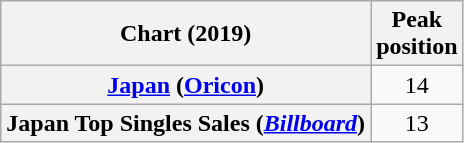<table class="wikitable sortable plainrowheaders">
<tr>
<th scope="col">Chart (2019)</th>
<th scope="col">Peak<br>position</th>
</tr>
<tr>
<th scope="row"><a href='#'>Japan</a> (<a href='#'>Oricon</a>)</th>
<td align="center">14</td>
</tr>
<tr>
<th scope="row">Japan Top Singles Sales (<em><a href='#'>Billboard</a></em>)</th>
<td align="center">13</td>
</tr>
</table>
